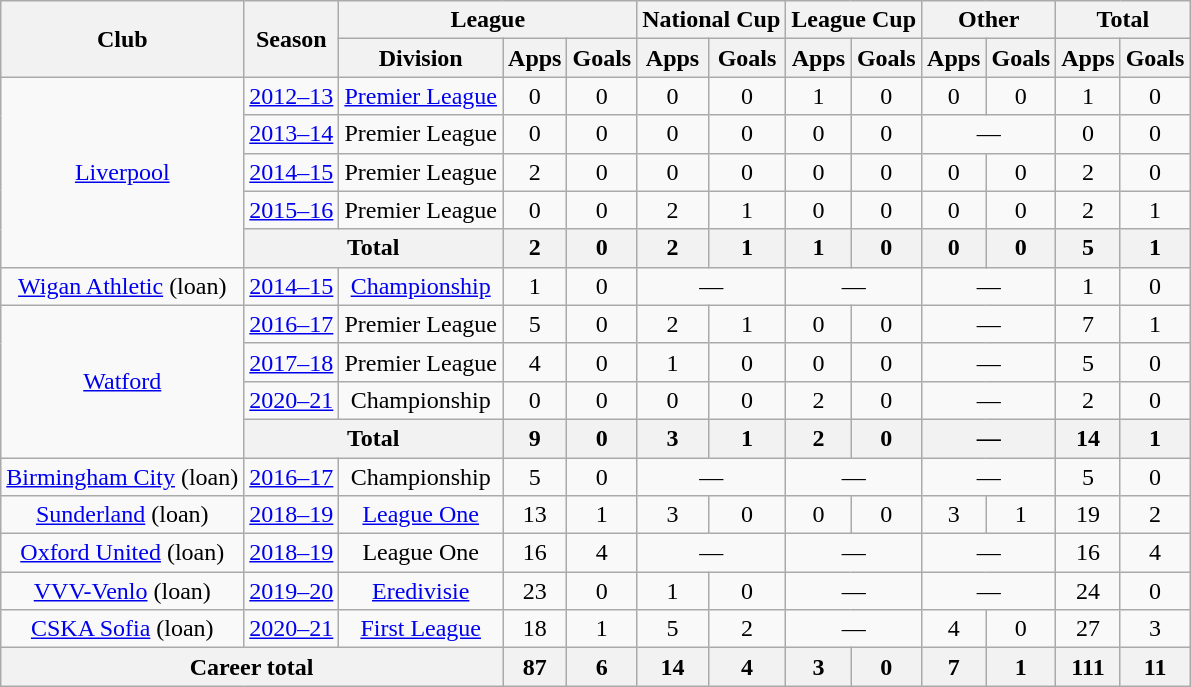<table class="wikitable" style="text-align: center;">
<tr>
<th rowspan="2">Club</th>
<th rowspan="2">Season</th>
<th colspan="3">League</th>
<th colspan="2">National Cup</th>
<th colspan="2">League Cup</th>
<th colspan="2">Other</th>
<th colspan="2">Total</th>
</tr>
<tr>
<th>Division</th>
<th>Apps</th>
<th>Goals</th>
<th>Apps</th>
<th>Goals</th>
<th>Apps</th>
<th>Goals</th>
<th>Apps</th>
<th>Goals</th>
<th>Apps</th>
<th>Goals</th>
</tr>
<tr>
<td rowspan="5"><a href='#'>Liverpool</a></td>
<td><a href='#'>2012–13</a></td>
<td><a href='#'>Premier League</a></td>
<td>0</td>
<td>0</td>
<td>0</td>
<td>0</td>
<td>1</td>
<td>0</td>
<td>0</td>
<td>0</td>
<td>1</td>
<td>0</td>
</tr>
<tr>
<td><a href='#'>2013–14</a></td>
<td>Premier League</td>
<td>0</td>
<td>0</td>
<td>0</td>
<td>0</td>
<td>0</td>
<td>0</td>
<td colspan="2">—</td>
<td>0</td>
<td>0</td>
</tr>
<tr>
<td><a href='#'>2014–15</a></td>
<td>Premier League</td>
<td>2</td>
<td>0</td>
<td>0</td>
<td>0</td>
<td>0</td>
<td>0</td>
<td>0</td>
<td>0</td>
<td>2</td>
<td>0</td>
</tr>
<tr>
<td><a href='#'>2015–16</a></td>
<td>Premier League</td>
<td>0</td>
<td>0</td>
<td>2</td>
<td>1</td>
<td>0</td>
<td>0</td>
<td>0</td>
<td>0</td>
<td>2</td>
<td>1</td>
</tr>
<tr>
<th colspan="2">Total</th>
<th>2</th>
<th>0</th>
<th>2</th>
<th>1</th>
<th>1</th>
<th>0</th>
<th>0</th>
<th>0</th>
<th>5</th>
<th>1</th>
</tr>
<tr>
<td><a href='#'>Wigan Athletic</a> (loan)</td>
<td><a href='#'>2014–15</a></td>
<td><a href='#'>Championship</a></td>
<td>1</td>
<td>0</td>
<td colspan="2">—</td>
<td colspan="2">—</td>
<td colspan="2">—</td>
<td>1</td>
<td>0</td>
</tr>
<tr>
<td rowspan="4"><a href='#'>Watford</a></td>
<td><a href='#'>2016–17</a></td>
<td>Premier League</td>
<td>5</td>
<td>0</td>
<td>2</td>
<td>1</td>
<td>0</td>
<td>0</td>
<td colspan="2">—</td>
<td>7</td>
<td>1</td>
</tr>
<tr>
<td><a href='#'>2017–18</a></td>
<td>Premier League</td>
<td>4</td>
<td>0</td>
<td>1</td>
<td>0</td>
<td>0</td>
<td>0</td>
<td colspan="2">—</td>
<td>5</td>
<td>0</td>
</tr>
<tr>
<td><a href='#'>2020–21</a></td>
<td>Championship</td>
<td>0</td>
<td>0</td>
<td>0</td>
<td>0</td>
<td>2</td>
<td>0</td>
<td colspan="2">—</td>
<td>2</td>
<td>0</td>
</tr>
<tr>
<th colspan="2">Total</th>
<th>9</th>
<th>0</th>
<th>3</th>
<th>1</th>
<th>2</th>
<th>0</th>
<th colspan="2">—</th>
<th>14</th>
<th>1</th>
</tr>
<tr>
<td><a href='#'>Birmingham City</a> (loan)</td>
<td><a href='#'>2016–17</a></td>
<td>Championship</td>
<td>5</td>
<td>0</td>
<td colspan="2">—</td>
<td colspan="2">—</td>
<td colspan="2">—</td>
<td>5</td>
<td>0</td>
</tr>
<tr>
<td><a href='#'>Sunderland</a> (loan)</td>
<td><a href='#'>2018–19</a></td>
<td><a href='#'>League One</a></td>
<td>13</td>
<td>1</td>
<td>3</td>
<td>0</td>
<td>0</td>
<td>0</td>
<td>3</td>
<td>1</td>
<td>19</td>
<td>2</td>
</tr>
<tr>
<td><a href='#'>Oxford United</a> (loan)</td>
<td><a href='#'>2018–19</a></td>
<td>League One</td>
<td>16</td>
<td>4</td>
<td colspan="2">—</td>
<td colspan="2">—</td>
<td colspan="2">—</td>
<td>16</td>
<td>4</td>
</tr>
<tr>
<td><a href='#'>VVV-Venlo</a> (loan)</td>
<td><a href='#'>2019–20</a></td>
<td><a href='#'>Eredivisie</a></td>
<td>23</td>
<td>0</td>
<td>1</td>
<td>0</td>
<td colspan="2">—</td>
<td colspan="2">—</td>
<td>24</td>
<td>0</td>
</tr>
<tr>
<td><a href='#'>CSKA Sofia</a> (loan)</td>
<td><a href='#'>2020–21</a></td>
<td><a href='#'>First League</a></td>
<td>18</td>
<td>1</td>
<td>5</td>
<td>2</td>
<td colspan="2">—</td>
<td>4</td>
<td>0</td>
<td>27</td>
<td>3</td>
</tr>
<tr>
<th colspan="3">Career total</th>
<th>87</th>
<th>6</th>
<th>14</th>
<th>4</th>
<th>3</th>
<th>0</th>
<th>7</th>
<th>1</th>
<th>111</th>
<th>11</th>
</tr>
</table>
